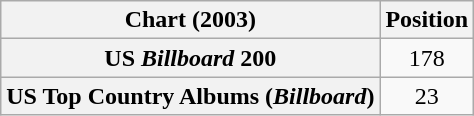<table class="wikitable sortable plainrowheaders" style="text-align:center">
<tr>
<th scope="col">Chart (2003)</th>
<th scope="col">Position</th>
</tr>
<tr>
<th scope="row">US <em>Billboard</em> 200</th>
<td>178</td>
</tr>
<tr>
<th scope="row">US Top Country Albums (<em>Billboard</em>)</th>
<td>23</td>
</tr>
</table>
